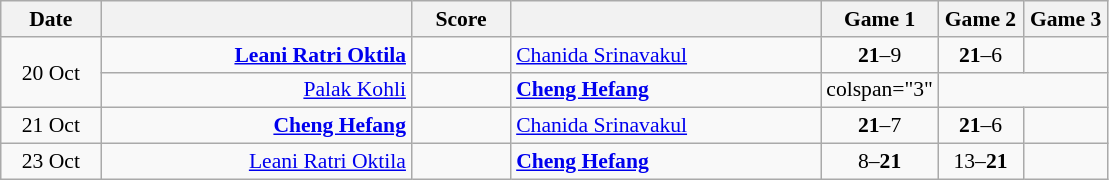<table class="wikitable" style="text-align:center; font-size:90% ">
<tr>
<th width="60">Date</th>
<th align="right" width="200"></th>
<th width="60">Score</th>
<th align="left" width="200"></th>
<th width="50">Game 1</th>
<th width="50">Game 2</th>
<th width="50">Game 3</th>
</tr>
<tr>
<td rowspan="2">20 Oct</td>
<td align="right"><strong><a href='#'>Leani Ratri Oktila</a> </strong></td>
<td align="center"></td>
<td align="left"> <a href='#'>Chanida Srinavakul</a></td>
<td><strong>21</strong>–9</td>
<td><strong>21</strong>–6</td>
<td></td>
</tr>
<tr>
<td align="right"><a href='#'>Palak Kohli</a> </td>
<td align="center"></td>
<td align="left"><strong> <a href='#'>Cheng Hefang</a></strong></td>
<td>colspan="3" </td>
</tr>
<tr>
<td>21 Oct</td>
<td align="right"><strong><a href='#'>Cheng Hefang</a> </strong></td>
<td align="center"></td>
<td align="left"> <a href='#'>Chanida Srinavakul</a></td>
<td><strong>21</strong>–7</td>
<td><strong>21</strong>–6</td>
<td></td>
</tr>
<tr>
<td>23 Oct</td>
<td align="right"><a href='#'>Leani Ratri Oktila</a> </td>
<td align="center"></td>
<td align="left"><strong> <a href='#'>Cheng Hefang</a></strong></td>
<td>8–<strong>21</strong></td>
<td>13–<strong>21</strong></td>
<td></td>
</tr>
</table>
